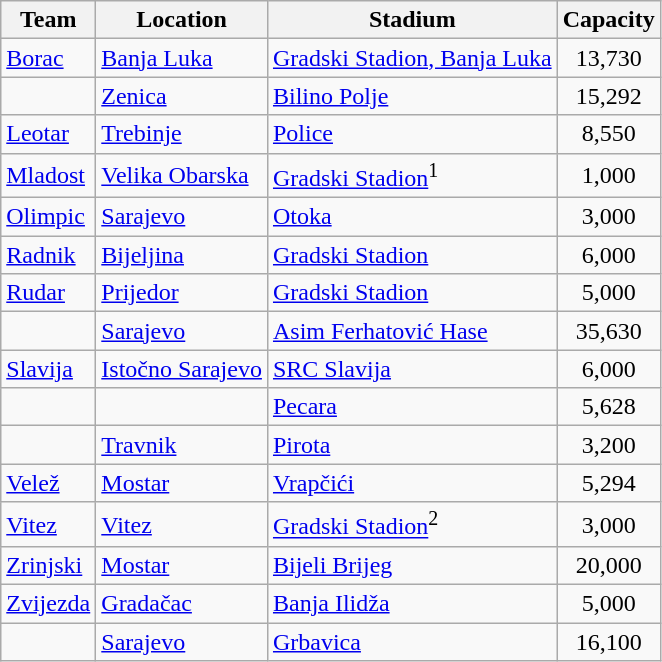<table class="wikitable sortable">
<tr>
<th>Team</th>
<th>Location</th>
<th>Stadium</th>
<th>Capacity</th>
</tr>
<tr>
<td><a href='#'>Borac</a></td>
<td><a href='#'>Banja Luka</a></td>
<td><a href='#'>Gradski Stadion, Banja Luka</a></td>
<td align="center">13,730</td>
</tr>
<tr>
<td></td>
<td><a href='#'>Zenica</a></td>
<td><a href='#'>Bilino Polje</a></td>
<td align="center">15,292</td>
</tr>
<tr>
<td><a href='#'>Leotar</a></td>
<td><a href='#'>Trebinje</a></td>
<td><a href='#'>Police</a></td>
<td align="center">8,550</td>
</tr>
<tr>
<td><a href='#'>Mladost</a></td>
<td><a href='#'>Velika Obarska</a></td>
<td><a href='#'>Gradski Stadion</a><sup>1</sup></td>
<td align="center">1,000</td>
</tr>
<tr>
<td><a href='#'>Olimpic</a></td>
<td><a href='#'>Sarajevo</a></td>
<td><a href='#'>Otoka</a></td>
<td align="center">3,000</td>
</tr>
<tr>
<td><a href='#'>Radnik</a></td>
<td><a href='#'>Bijeljina</a></td>
<td><a href='#'>Gradski Stadion</a></td>
<td align="center">6,000</td>
</tr>
<tr>
<td><a href='#'>Rudar</a></td>
<td><a href='#'>Prijedor</a></td>
<td><a href='#'>Gradski Stadion</a></td>
<td align="center">5,000</td>
</tr>
<tr>
<td></td>
<td><a href='#'>Sarajevo</a></td>
<td><a href='#'>Asim Ferhatović Hase</a></td>
<td align="center">35,630</td>
</tr>
<tr>
<td><a href='#'>Slavija</a></td>
<td><a href='#'>Istočno Sarajevo</a></td>
<td><a href='#'>SRC Slavija</a></td>
<td align="center">6,000</td>
</tr>
<tr>
<td></td>
<td></td>
<td><a href='#'>Pecara</a></td>
<td align="center">5,628</td>
</tr>
<tr>
<td></td>
<td><a href='#'>Travnik</a></td>
<td><a href='#'>Pirota</a></td>
<td align="center">3,200</td>
</tr>
<tr>
<td><a href='#'>Velež</a></td>
<td><a href='#'>Mostar</a></td>
<td><a href='#'>Vrapčići</a></td>
<td align="center">5,294</td>
</tr>
<tr>
<td><a href='#'>Vitez</a></td>
<td><a href='#'>Vitez</a></td>
<td><a href='#'>Gradski Stadion</a><sup>2</sup></td>
<td align="center">3,000</td>
</tr>
<tr>
<td><a href='#'>Zrinjski</a></td>
<td><a href='#'>Mostar</a></td>
<td><a href='#'>Bijeli Brijeg</a></td>
<td align="center">20,000</td>
</tr>
<tr>
<td><a href='#'>Zvijezda</a></td>
<td><a href='#'>Gradačac</a></td>
<td><a href='#'>Banja Ilidža</a></td>
<td align="center">5,000</td>
</tr>
<tr>
<td></td>
<td><a href='#'>Sarajevo</a></td>
<td><a href='#'>Grbavica</a></td>
<td align="center">16,100</td>
</tr>
</table>
